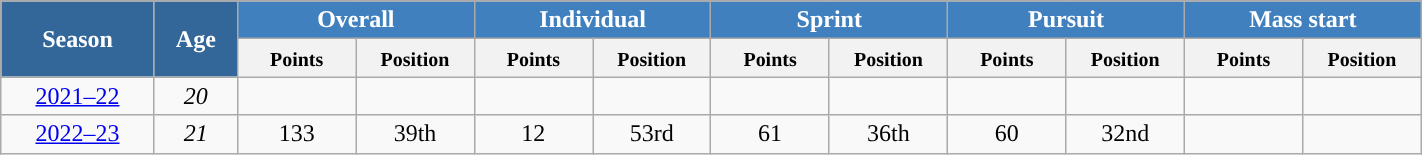<table class="wikitable" style="text-align:center;" width="75%">
<tr class="hintergrundfarbe5">
</tr>
<tr style="background:#efefef;">
<th rowspan="2" style="background-color:#369; color:white; width:80px">Season</th>
<th rowspan="2" style="background-color:#369; color:white; width:40px">Age</th>
<th colspan="2" style="background-color:#4180be; color:white; width:116px;">Overall</th>
<th colspan="2" style="background-color:#4180be; color:white; width:116px;">Individual</th>
<th colspan="2" style="background-color:#4180be; color:white; width:116px;">Sprint</th>
<th colspan="2" style="background-color:#4180be; color:white; width:116px;">Pursuit</th>
<th colspan="2" style="background-color:#4180be; color:white; width:116px;">Mass start</th>
</tr>
<tr class="hintergrundfarbe5">
<th style="width:60px;"><small>Points</small></th>
<th style="width:60px;"><small>Position</small></th>
<th style="width:60px;"><small>Points</small></th>
<th style="width:60px;"><small>Position</small></th>
<th style="width:60px;"><small>Points</small></th>
<th style="width:60px;"><small>Position</small></th>
<th style="width:60px;"><small>Points</small></th>
<th style="width:60px;"><small>Position</small></th>
<th style="width:60px;"><small>Points</small></th>
<th style="width:60px;"><small>Position</small></th>
</tr>
<tr>
<td><a href='#'>2021–22</a></td>
<td><em>20</em></td>
<td></td>
<td></td>
<td></td>
<td></td>
<td></td>
<td></td>
<td></td>
<td></td>
<td></td>
<td></td>
</tr>
<tr>
<td><a href='#'>2022–23</a></td>
<td><em>21</em></td>
<td>133</td>
<td>39th</td>
<td>12</td>
<td>53rd</td>
<td>61</td>
<td>36th</td>
<td>60</td>
<td>32nd</td>
<td></td>
<td></td>
</tr>
</table>
